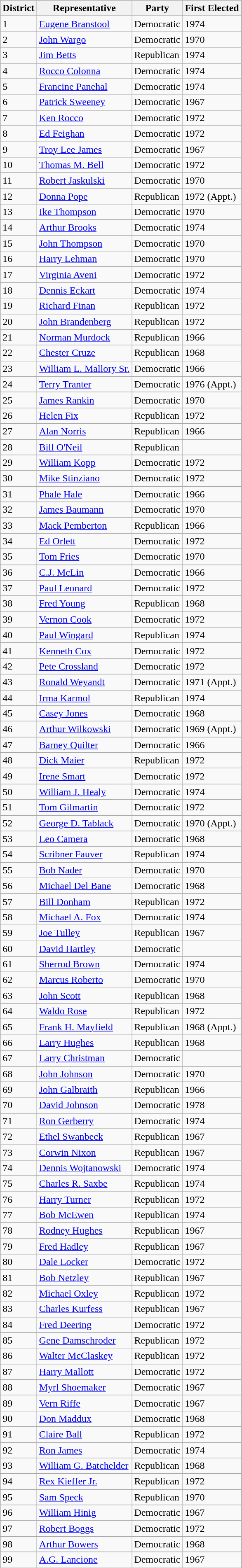<table class="wikitable sortable">
<tr>
<th>District</th>
<th>Representative</th>
<th>Party</th>
<th>First Elected</th>
</tr>
<tr>
<td>1</td>
<td><a href='#'>Eugene Branstool</a></td>
<td>Democratic</td>
<td>1974</td>
</tr>
<tr>
<td>2</td>
<td><a href='#'>John Wargo</a></td>
<td>Democratic</td>
<td>1970</td>
</tr>
<tr>
<td>3</td>
<td><a href='#'>Jim Betts</a></td>
<td>Republican</td>
<td>1974</td>
</tr>
<tr>
<td>4</td>
<td><a href='#'>Rocco Colonna</a></td>
<td>Democratic</td>
<td>1974</td>
</tr>
<tr>
<td>5</td>
<td><a href='#'>Francine Panehal</a></td>
<td>Democratic</td>
<td>1974</td>
</tr>
<tr>
<td>6</td>
<td><a href='#'>Patrick Sweeney</a></td>
<td>Democratic</td>
<td>1967</td>
</tr>
<tr>
<td>7</td>
<td><a href='#'>Ken Rocco</a></td>
<td>Democratic</td>
<td>1972</td>
</tr>
<tr>
<td>8</td>
<td><a href='#'>Ed Feighan</a></td>
<td>Democratic</td>
<td>1972</td>
</tr>
<tr>
<td>9</td>
<td><a href='#'>Troy Lee James</a></td>
<td>Democratic</td>
<td>1967</td>
</tr>
<tr>
<td>10</td>
<td><a href='#'>Thomas M. Bell</a></td>
<td>Democratic</td>
<td>1972</td>
</tr>
<tr>
<td>11</td>
<td><a href='#'>Robert Jaskulski</a></td>
<td>Democratic</td>
<td>1970</td>
</tr>
<tr>
<td>12</td>
<td><a href='#'>Donna Pope</a></td>
<td>Republican</td>
<td>1972 (Appt.)</td>
</tr>
<tr>
<td>13</td>
<td><a href='#'>Ike Thompson</a></td>
<td>Democratic</td>
<td>1970</td>
</tr>
<tr>
<td>14</td>
<td><a href='#'>Arthur Brooks</a></td>
<td>Democratic</td>
<td>1974</td>
</tr>
<tr>
<td>15</td>
<td><a href='#'>John Thompson</a></td>
<td>Democratic</td>
<td>1970</td>
</tr>
<tr>
<td>16</td>
<td><a href='#'>Harry Lehman</a></td>
<td>Democratic</td>
<td>1970</td>
</tr>
<tr>
<td>17</td>
<td><a href='#'>Virginia Aveni</a></td>
<td>Democratic</td>
<td>1972</td>
</tr>
<tr>
<td>18</td>
<td><a href='#'>Dennis Eckart</a></td>
<td>Democratic</td>
<td>1974</td>
</tr>
<tr>
<td>19</td>
<td><a href='#'>Richard Finan</a></td>
<td>Republican</td>
<td>1972</td>
</tr>
<tr>
<td>20</td>
<td><a href='#'>John Brandenberg</a></td>
<td>Republican</td>
<td>1972</td>
</tr>
<tr>
<td>21</td>
<td><a href='#'>Norman Murdock</a></td>
<td>Republican</td>
<td>1966</td>
</tr>
<tr>
<td>22</td>
<td><a href='#'>Chester Cruze</a></td>
<td>Republican</td>
<td>1968</td>
</tr>
<tr>
<td>23</td>
<td><a href='#'>William L. Mallory Sr.</a></td>
<td>Democratic</td>
<td>1966</td>
</tr>
<tr>
<td>24</td>
<td><a href='#'>Terry Tranter</a></td>
<td>Democratic</td>
<td>1976 (Appt.)</td>
</tr>
<tr>
<td>25</td>
<td><a href='#'>James Rankin</a></td>
<td>Democratic</td>
<td>1970</td>
</tr>
<tr>
<td>26</td>
<td><a href='#'>Helen Fix</a></td>
<td>Republican</td>
<td>1972</td>
</tr>
<tr>
<td>27</td>
<td><a href='#'>Alan Norris</a></td>
<td>Republican</td>
<td>1966</td>
</tr>
<tr>
<td>28</td>
<td><a href='#'>Bill O'Neil</a></td>
<td>Republican</td>
<td></td>
</tr>
<tr>
<td>29</td>
<td><a href='#'>William Kopp</a></td>
<td>Democratic</td>
<td>1972</td>
</tr>
<tr>
<td>30</td>
<td><a href='#'>Mike Stinziano</a></td>
<td>Democratic</td>
<td>1972</td>
</tr>
<tr>
<td>31</td>
<td><a href='#'>Phale Hale</a></td>
<td>Democratic</td>
<td>1966</td>
</tr>
<tr>
<td>32</td>
<td><a href='#'>James Baumann</a></td>
<td>Democratic</td>
<td>1970</td>
</tr>
<tr>
<td>33</td>
<td><a href='#'>Mack Pemberton</a></td>
<td>Republican</td>
<td>1966</td>
</tr>
<tr>
<td>34</td>
<td><a href='#'>Ed Orlett</a></td>
<td>Democratic</td>
<td>1972</td>
</tr>
<tr>
<td>35</td>
<td><a href='#'>Tom Fries</a></td>
<td>Democratic</td>
<td>1970</td>
</tr>
<tr>
<td>36</td>
<td><a href='#'>C.J. McLin</a></td>
<td>Democratic</td>
<td>1966</td>
</tr>
<tr>
<td>37</td>
<td><a href='#'>Paul Leonard</a></td>
<td>Democratic</td>
<td>1972</td>
</tr>
<tr>
<td>38</td>
<td><a href='#'>Fred Young</a></td>
<td>Republican</td>
<td>1968</td>
</tr>
<tr>
<td>39</td>
<td><a href='#'>Vernon Cook</a></td>
<td>Democratic</td>
<td>1972</td>
</tr>
<tr>
<td>40</td>
<td><a href='#'>Paul Wingard</a></td>
<td>Republican</td>
<td>1974</td>
</tr>
<tr>
<td>41</td>
<td><a href='#'>Kenneth Cox</a></td>
<td>Democratic</td>
<td>1972</td>
</tr>
<tr>
<td>42</td>
<td><a href='#'>Pete Crossland</a></td>
<td>Democratic</td>
<td>1972</td>
</tr>
<tr>
<td>43</td>
<td><a href='#'>Ronald Weyandt</a></td>
<td>Democratic</td>
<td>1971 (Appt.)</td>
</tr>
<tr>
<td>44</td>
<td><a href='#'>Irma Karmol</a></td>
<td>Republican</td>
<td>1974</td>
</tr>
<tr>
<td>45</td>
<td><a href='#'>Casey Jones</a></td>
<td>Democratic</td>
<td>1968</td>
</tr>
<tr>
<td>46</td>
<td><a href='#'>Arthur Wilkowski</a></td>
<td>Democratic</td>
<td>1969 (Appt.)</td>
</tr>
<tr>
<td>47</td>
<td><a href='#'>Barney Quilter</a></td>
<td>Democratic</td>
<td>1966</td>
</tr>
<tr>
<td>48</td>
<td><a href='#'>Dick Maier</a></td>
<td>Republican</td>
<td>1972</td>
</tr>
<tr>
<td>49</td>
<td><a href='#'>Irene Smart</a></td>
<td>Democratic</td>
<td>1972</td>
</tr>
<tr>
<td>50</td>
<td><a href='#'>William J. Healy</a></td>
<td>Democratic</td>
<td>1974</td>
</tr>
<tr>
<td>51</td>
<td><a href='#'>Tom Gilmartin</a></td>
<td>Democratic</td>
<td>1972</td>
</tr>
<tr>
<td>52</td>
<td><a href='#'>George D. Tablack</a></td>
<td>Democratic</td>
<td>1970 (Appt.)</td>
</tr>
<tr>
<td>53</td>
<td><a href='#'>Leo Camera</a></td>
<td>Democratic</td>
<td>1968</td>
</tr>
<tr>
<td>54</td>
<td><a href='#'>Scribner Fauver</a></td>
<td>Republican</td>
<td>1974</td>
</tr>
<tr>
<td>55</td>
<td><a href='#'>Bob Nader</a></td>
<td>Democratic</td>
<td>1970</td>
</tr>
<tr>
<td>56</td>
<td><a href='#'>Michael Del Bane</a></td>
<td>Democratic</td>
<td>1968</td>
</tr>
<tr>
<td>57</td>
<td><a href='#'>Bill Donham</a></td>
<td>Republican</td>
<td>1972</td>
</tr>
<tr>
<td>58</td>
<td><a href='#'>Michael A. Fox</a></td>
<td>Democratic</td>
<td>1974</td>
</tr>
<tr>
<td>59</td>
<td><a href='#'>Joe Tulley</a></td>
<td>Republican</td>
<td>1967</td>
</tr>
<tr>
<td>60</td>
<td><a href='#'>David Hartley</a></td>
<td>Democratic</td>
<td></td>
</tr>
<tr>
<td>61</td>
<td><a href='#'>Sherrod Brown</a></td>
<td>Democratic</td>
<td>1974</td>
</tr>
<tr>
<td>62</td>
<td><a href='#'>Marcus Roberto</a></td>
<td>Democratic</td>
<td>1970</td>
</tr>
<tr>
<td>63</td>
<td><a href='#'>John Scott</a></td>
<td>Republican</td>
<td>1968</td>
</tr>
<tr>
<td>64</td>
<td><a href='#'>Waldo Rose</a></td>
<td>Republican</td>
<td>1972</td>
</tr>
<tr>
<td>65</td>
<td><a href='#'>Frank H. Mayfield</a></td>
<td>Republican</td>
<td>1968 (Appt.)</td>
</tr>
<tr>
<td>66</td>
<td><a href='#'>Larry Hughes</a></td>
<td>Republican</td>
<td>1968</td>
</tr>
<tr>
<td>67</td>
<td><a href='#'>Larry Christman</a></td>
<td>Democratic</td>
<td></td>
</tr>
<tr>
<td>68</td>
<td><a href='#'>John Johnson</a></td>
<td>Democratic</td>
<td>1970</td>
</tr>
<tr>
<td>69</td>
<td><a href='#'>John Galbraith</a></td>
<td>Republican</td>
<td>1966</td>
</tr>
<tr>
<td>70</td>
<td><a href='#'>David Johnson</a></td>
<td>Democratic</td>
<td>1978</td>
</tr>
<tr>
<td>71</td>
<td><a href='#'>Ron Gerberry</a></td>
<td>Democratic</td>
<td>1974</td>
</tr>
<tr>
<td>72</td>
<td><a href='#'>Ethel Swanbeck</a></td>
<td>Republican</td>
<td>1967</td>
</tr>
<tr>
<td>73</td>
<td><a href='#'>Corwin Nixon</a></td>
<td>Republican</td>
<td>1967</td>
</tr>
<tr>
<td>74</td>
<td><a href='#'>Dennis Wojtanowski</a></td>
<td>Democratic</td>
<td>1974</td>
</tr>
<tr>
<td>75</td>
<td><a href='#'>Charles R. Saxbe</a></td>
<td>Republican</td>
<td>1974</td>
</tr>
<tr>
<td>76</td>
<td><a href='#'>Harry Turner</a></td>
<td>Republican</td>
<td>1972</td>
</tr>
<tr>
<td>77</td>
<td><a href='#'>Bob McEwen</a></td>
<td>Republican</td>
<td>1974</td>
</tr>
<tr>
<td>78</td>
<td><a href='#'>Rodney Hughes</a></td>
<td>Republican</td>
<td>1967</td>
</tr>
<tr>
<td>79</td>
<td><a href='#'>Fred Hadley</a></td>
<td>Republican</td>
<td>1967</td>
</tr>
<tr>
<td>80</td>
<td><a href='#'>Dale Locker</a></td>
<td>Democratic</td>
<td>1972</td>
</tr>
<tr>
<td>81</td>
<td><a href='#'>Bob Netzley</a></td>
<td>Republican</td>
<td>1967</td>
</tr>
<tr>
<td>82</td>
<td><a href='#'>Michael Oxley</a></td>
<td>Republican</td>
<td>1972</td>
</tr>
<tr>
<td>83</td>
<td><a href='#'>Charles Kurfess</a></td>
<td>Republican</td>
<td>1967</td>
</tr>
<tr>
<td>84</td>
<td><a href='#'>Fred Deering</a></td>
<td>Democratic</td>
<td>1972</td>
</tr>
<tr>
<td>85</td>
<td><a href='#'>Gene Damschroder</a></td>
<td>Republican</td>
<td>1972</td>
</tr>
<tr>
<td>86</td>
<td><a href='#'>Walter McClaskey</a></td>
<td>Republican</td>
<td>1972</td>
</tr>
<tr>
<td>87</td>
<td><a href='#'>Harry Mallott</a></td>
<td>Democratic</td>
<td>1972</td>
</tr>
<tr>
<td>88</td>
<td><a href='#'>Myrl Shoemaker</a></td>
<td>Democratic</td>
<td>1967</td>
</tr>
<tr>
<td>89</td>
<td><a href='#'>Vern Riffe</a></td>
<td>Democratic</td>
<td>1967</td>
</tr>
<tr>
<td>90</td>
<td><a href='#'>Don Maddux</a></td>
<td>Democratic</td>
<td>1968</td>
</tr>
<tr>
<td>91</td>
<td><a href='#'>Claire Ball</a></td>
<td>Republican</td>
<td>1972</td>
</tr>
<tr>
<td>92</td>
<td><a href='#'>Ron James</a></td>
<td>Democratic</td>
<td>1974</td>
</tr>
<tr>
<td>93</td>
<td><a href='#'>William G. Batchelder</a></td>
<td>Republican</td>
<td>1968</td>
</tr>
<tr>
<td>94</td>
<td><a href='#'>Rex Kieffer Jr.</a></td>
<td>Republican</td>
<td>1972</td>
</tr>
<tr>
<td>95</td>
<td><a href='#'>Sam Speck</a></td>
<td>Republican</td>
<td>1970</td>
</tr>
<tr>
<td>96</td>
<td><a href='#'>William Hinig</a></td>
<td>Democratic</td>
<td>1967</td>
</tr>
<tr>
<td>97</td>
<td><a href='#'>Robert Boggs</a></td>
<td>Democratic</td>
<td>1972</td>
</tr>
<tr>
<td>98</td>
<td><a href='#'>Arthur Bowers</a></td>
<td>Democratic</td>
<td>1968</td>
</tr>
<tr>
<td>99</td>
<td><a href='#'>A.G. Lancione</a></td>
<td>Democratic</td>
<td>1967</td>
</tr>
</table>
